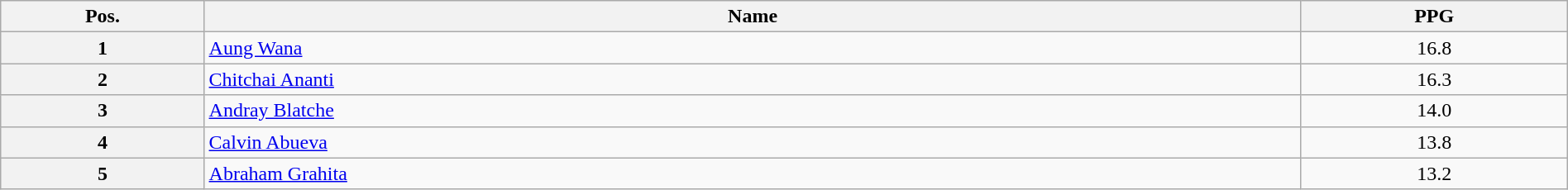<table class=wikitable width=100% style="text-align:center;">
<tr>
<th width="13%">Pos.</th>
<th width="70%">Name</th>
<th width="17%">PPG</th>
</tr>
<tr>
<th>1</th>
<td align=left> <a href='#'>Aung Wana</a></td>
<td>16.8</td>
</tr>
<tr>
<th>2</th>
<td align=left> <a href='#'>Chitchai Ananti</a></td>
<td>16.3</td>
</tr>
<tr>
<th>3</th>
<td align=left> <a href='#'>Andray Blatche</a></td>
<td>14.0</td>
</tr>
<tr>
<th>4</th>
<td align=left> <a href='#'>Calvin Abueva</a></td>
<td>13.8</td>
</tr>
<tr>
<th>5</th>
<td align=left> <a href='#'>Abraham Grahita</a></td>
<td>13.2</td>
</tr>
</table>
